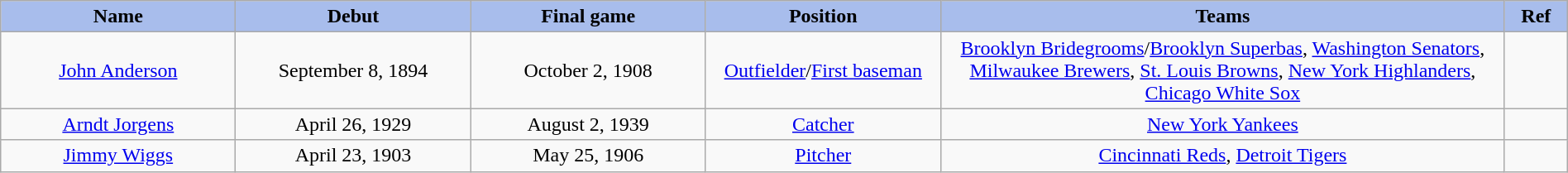<table class="wikitable" style="width: 100%">
<tr>
<th style="background:#a8bdec; width:15%;">Name</th>
<th style="width:15%; background:#a8bdec;">Debut</th>
<th style="width:15%; background:#a8bdec;">Final game</th>
<th style="width:15%; background:#a8bdec;">Position</th>
<th style="width:36%; background:#a8bdec;">Teams</th>
<th style="width:4%; background:#a8bdec;">Ref</th>
</tr>
<tr align=center>
<td><a href='#'>John Anderson</a></td>
<td>September 8, 1894</td>
<td>October 2, 1908</td>
<td><a href='#'>Outfielder</a>/<a href='#'>First baseman</a></td>
<td><a href='#'>Brooklyn Bridegrooms</a>/<a href='#'>Brooklyn Superbas</a>, <a href='#'>Washington Senators</a>, <a href='#'>Milwaukee Brewers</a>, <a href='#'>St. Louis Browns</a>, <a href='#'>New York Highlanders</a>, <a href='#'>Chicago White Sox</a></td>
<td></td>
</tr>
<tr align=center>
<td><a href='#'>Arndt Jorgens</a></td>
<td>April 26, 1929</td>
<td>August 2, 1939</td>
<td><a href='#'>Catcher</a></td>
<td><a href='#'>New York Yankees</a></td>
<td></td>
</tr>
<tr align=center>
<td><a href='#'>Jimmy Wiggs</a></td>
<td>April 23, 1903</td>
<td>May 25, 1906</td>
<td><a href='#'>Pitcher</a></td>
<td><a href='#'>Cincinnati Reds</a>, <a href='#'>Detroit Tigers</a></td>
<td></td>
</tr>
</table>
